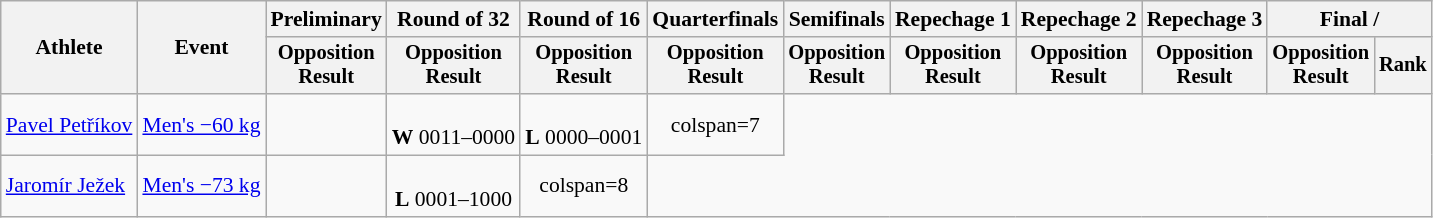<table class="wikitable" style="font-size:90%">
<tr>
<th rowspan="2">Athlete</th>
<th rowspan="2">Event</th>
<th>Preliminary</th>
<th>Round of 32</th>
<th>Round of 16</th>
<th>Quarterfinals</th>
<th>Semifinals</th>
<th>Repechage 1</th>
<th>Repechage 2</th>
<th>Repechage 3</th>
<th colspan=2>Final / </th>
</tr>
<tr style="font-size:95%">
<th>Opposition<br>Result</th>
<th>Opposition<br>Result</th>
<th>Opposition<br>Result</th>
<th>Opposition<br>Result</th>
<th>Opposition<br>Result</th>
<th>Opposition<br>Result</th>
<th>Opposition<br>Result</th>
<th>Opposition<br>Result</th>
<th>Opposition<br>Result</th>
<th>Rank</th>
</tr>
<tr align=center>
<td align=left><a href='#'>Pavel Petříkov</a></td>
<td align=left><a href='#'>Men's −60 kg</a></td>
<td></td>
<td><br><strong>W</strong> 0011–0000</td>
<td><br><strong>L</strong> 0000–0001</td>
<td>colspan=7 </td>
</tr>
<tr align=center>
<td align=left><a href='#'>Jaromír Ježek</a></td>
<td align=left><a href='#'>Men's −73 kg</a></td>
<td></td>
<td><br><strong>L</strong> 0001–1000</td>
<td>colspan=8 </td>
</tr>
</table>
